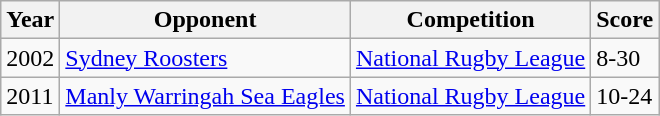<table class="wikitable">
<tr>
<th>Year</th>
<th>Opponent</th>
<th>Competition</th>
<th>Score</th>
</tr>
<tr>
<td>2002</td>
<td><a href='#'>Sydney Roosters</a></td>
<td><a href='#'>National Rugby League</a></td>
<td>8-30</td>
</tr>
<tr>
<td>2011</td>
<td><a href='#'>Manly Warringah Sea Eagles</a></td>
<td><a href='#'>National Rugby League</a></td>
<td>10-24</td>
</tr>
</table>
